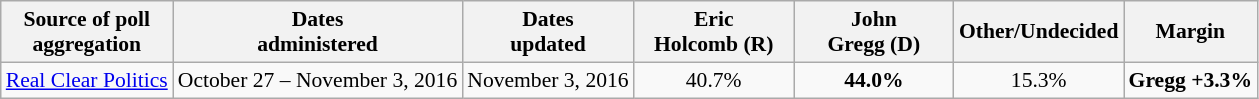<table class="wikitable sortable" style="text-align:center;font-size:90%;line-height:17px">
<tr>
<th>Source of poll<br>aggregation</th>
<th>Dates<br>administered</th>
<th>Dates<br>updated</th>
<th style="width:100px;">Eric<br>Holcomb (R)</th>
<th style="width:100px;">John<br>Gregg (D)</th>
<th style="width:100px;">Other/Undecided<br></th>
<th>Margin</th>
</tr>
<tr>
<td><a href='#'>Real Clear Politics</a></td>
<td>October 27 – November 3, 2016</td>
<td>November 3, 2016</td>
<td>40.7%</td>
<td><strong>44.0%</strong></td>
<td>15.3%</td>
<td><strong>Gregg +3.3%</strong></td>
</tr>
</table>
